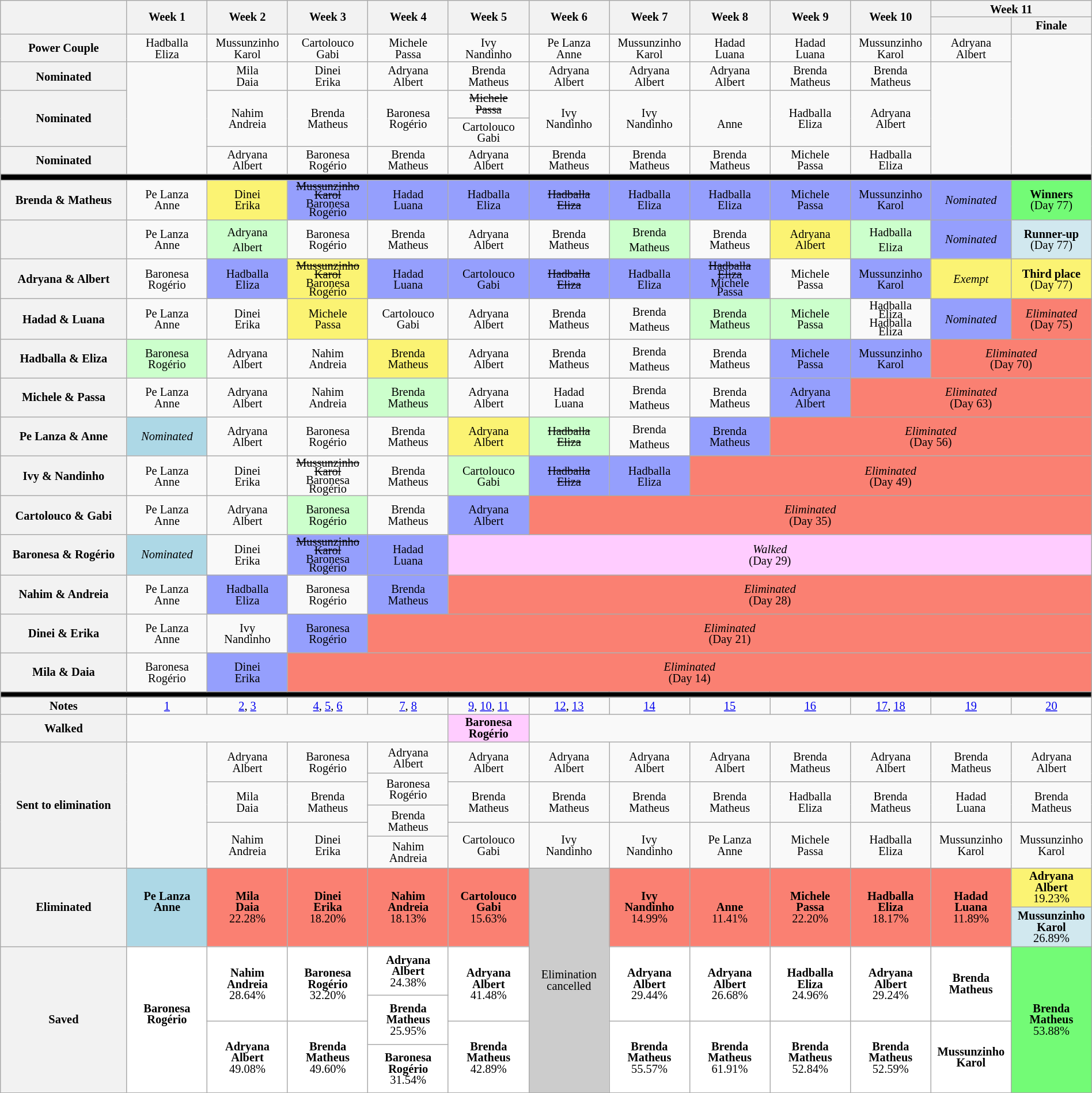<table class="wikitable" style="text-align:center; font-size:85%; width:100%; line-height:13px;">
<tr>
<th rowspan=2 width="11%"></th>
<th rowspan=2 width="07%">Week 1</th>
<th rowspan=2 width="07%">Week 2</th>
<th rowspan=2 width="07%">Week 3</th>
<th rowspan=2 width="07%">Week 4</th>
<th rowspan=2 width="07%">Week 5</th>
<th rowspan=2 width="07%">Week 6</th>
<th rowspan=2 width="07%">Week 7</th>
<th rowspan=2 width="07%">Week 8</th>
<th rowspan=2 width="07%">Week 9</th>
<th rowspan=2 width="07%">Week 10</th>
<th colspan=2 width="14%">Week 11</th>
</tr>
<tr>
<th width="07%"></th>
<th width="07%">Finale</th>
</tr>
<tr>
<th>Power Couple</th>
<td>Hadballa<br>Eliza</td>
<td>Mussunzinho<br>Karol</td>
<td>Cartolouco<br>Gabi</td>
<td>Michele<br>Passa</td>
<td>Ivy<br>Nandinho</td>
<td>Pe Lanza<br>Anne</td>
<td>Mussunzinho<br>Karol</td>
<td>Hadad<br>Luana</td>
<td>Hadad<br>Luana</td>
<td>Mussunzinho<br>Karol</td>
<td>Adryana<br>Albert</td>
<td rowspan=5></td>
</tr>
<tr>
<th>Nominated<br></th>
<td rowspan=4></td>
<td>Mila<br>Daia</td>
<td>Dinei<br>Erika</td>
<td>Adryana<br>Albert</td>
<td>Brenda<br>Matheus</td>
<td>Adryana<br>Albert</td>
<td>Adryana<br>Albert</td>
<td>Adryana<br>Albert</td>
<td>Brenda<br>Matheus</td>
<td>Brenda<br>Matheus</td>
<td rowspan=4></td>
</tr>
<tr>
<th rowspan=2>Nominated<br></th>
<td rowspan=2>Nahim<br>Andreia</td>
<td rowspan=2>Brenda<br>Matheus</td>
<td rowspan=2>Baronesa<br>Rogério</td>
<td><s>Michele<br>Passa</s></td>
<td rowspan=2>Ivy<br>Nandinho</td>
<td rowspan=2>Ivy<br>Nandinho</td>
<td rowspan=2><br>Anne</td>
<td rowspan=2>Hadballa<br>Eliza</td>
<td rowspan=2>Adryana<br>Albert</td>
</tr>
<tr>
<td>Cartolouco<br>Gabi</td>
</tr>
<tr>
<th>Nominated<br></th>
<td>Adryana<br>Albert</td>
<td>Baronesa<br>Rogério</td>
<td>Brenda<br>Matheus</td>
<td>Adryana<br>Albert</td>
<td>Brenda<br>Matheus</td>
<td>Brenda<br>Matheus</td>
<td>Brenda<br>Matheus</td>
<td>Michele<br>Passa</td>
<td>Hadballa<br>Eliza</td>
</tr>
<tr>
<td colspan="13" bgcolor="000000"></td>
</tr>
<tr style="height:45px">
<th>Brenda & Matheus</th>
<td>Pe Lanza<br>Anne</td>
<td bgcolor="FBF373">Dinei<br>Erika</td>
<td bgcolor="959FFD" style="line-height:10px"><s>Mussunzinho<br>Karol</s><br>Baronesa<br>Rogério</td>
<td bgcolor="959FFD">Hadad<br>Luana</td>
<td bgcolor="959FFD">Hadballa<br>Eliza</td>
<td bgcolor="959FFD"><s>Hadballa<br>Eliza</s></td>
<td bgcolor="959FFD">Hadballa<br>Eliza</td>
<td bgcolor="959FFD">Hadballa<br>Eliza</td>
<td bgcolor="959FFD">Michele<br>Passa</td>
<td bgcolor="959FFD">Mussunzinho<br>Karol</td>
<td bgcolor="959FFD"><em>Nominated</em></td>
<td bgcolor=73FB76><strong>Winners</strong><br>(Day 77)</td>
</tr>
<tr style="height:45px">
<th></th>
<td>Pe Lanza<br>Anne</td>
<td bgcolor="CCFFCC">Adryana<br>Albert <sup></sup></td>
<td>Baronesa<br>Rogério</td>
<td>Brenda<br>Matheus</td>
<td>Adryana<br>Albert</td>
<td>Brenda<br>Matheus</td>
<td bgcolor="CCFFCC">Brenda<br>Matheus <sup></sup></td>
<td>Brenda<br>Matheus</td>
<td bgcolor="FBF373">Adryana<br>Albert</td>
<td bgcolor="CCFFCC">Hadballa<br>Eliza <sup></sup></td>
<td bgcolor="959FFD"><em>Nominated</em></td>
<td bgcolor=D1E8EF><strong>Runner-up</strong><br>(Day 77)</td>
</tr>
<tr style="height:45px">
<th>Adryana & Albert</th>
<td>Baronesa<br>Rogério</td>
<td bgcolor="959FFD">Hadballa<br>Eliza</td>
<td bgcolor="FBF373" style="line-height:10px"><s>Mussunzinho<br>Karol</s><br>Baronesa<br>Rogério</td>
<td bgcolor="959FFD">Hadad<br>Luana</td>
<td bgcolor="959FFD">Cartolouco<br>Gabi</td>
<td bgcolor="959FFD"><s>Hadballa<br>Eliza</s></td>
<td bgcolor="959FFD">Hadballa<br>Eliza</td>
<td bgcolor="959FFD" style="line-height:10px"><s>Hadballa<br>Eliza</s><br>Michele<br>Passa</td>
<td>Michele<br>Passa</td>
<td bgcolor="959FFD">Mussunzinho<br>Karol</td>
<td bgcolor="FBF373"><em>Exempt</em></td>
<td bgcolor=FBF373><strong>Third place</strong><br>(Day 77)</td>
</tr>
<tr style="height:45px">
<th>Hadad & Luana</th>
<td>Pe Lanza<br>Anne</td>
<td>Dinei<br>Erika</td>
<td bgcolor="FBF373">Michele<br>Passa</td>
<td>Cartolouco<br>Gabi</td>
<td>Adryana<br>Albert</td>
<td>Brenda<br>Matheus</td>
<td>Brenda<br>Matheus <sup></sup></td>
<td bgcolor="CCFFCC">Brenda<br>Matheus</td>
<td bgcolor="CCFFCC">Michele<br>Passa</td>
<td style="line-height:10px">Hadballa<br>Eliza<br>Hadballa<br>Eliza</td>
<td bgcolor="959FFD"><em>Nominated</em></td>
<td colspan="1" bgcolor="FA8072"><em>Eliminated</em><br>(Day 75)</td>
</tr>
<tr style="height:45px">
<th>Hadballa & Eliza</th>
<td bgcolor="CCFFCC">Baronesa<br>Rogério</td>
<td>Adryana<br>Albert</td>
<td>Nahim<br>Andreia</td>
<td bgcolor="FBF373">Brenda<br>Matheus</td>
<td>Adryana<br>Albert</td>
<td>Brenda<br>Matheus</td>
<td>Brenda<br>Matheus <sup></sup></td>
<td>Brenda<br>Matheus</td>
<td bgcolor="959FFD">Michele<br>Passa</td>
<td bgcolor="959FFD">Mussunzinho<br>Karol</td>
<td colspan="2" bgcolor="FA8072"><em>Eliminated</em><br>(Day 70)</td>
</tr>
<tr style="height:45px">
<th>Michele & Passa</th>
<td>Pe Lanza<br>Anne</td>
<td>Adryana<br>Albert</td>
<td>Nahim<br>Andreia</td>
<td bgcolor="CCFFCC">Brenda<br>Matheus</td>
<td>Adryana<br>Albert</td>
<td>Hadad<br>Luana</td>
<td>Brenda<br>Matheus <sup></sup></td>
<td>Brenda<br>Matheus</td>
<td bgcolor="959FFD">Adryana<br>Albert</td>
<td colspan="3" bgcolor="FA8072"><em>Eliminated</em><br>(Day 63)</td>
</tr>
<tr style="height:45px">
<th>Pe Lanza & Anne</th>
<td bgcolor="ADD8E6"><em>Nominated</em></td>
<td>Adryana<br>Albert</td>
<td>Baronesa<br>Rogério</td>
<td>Brenda<br>Matheus</td>
<td bgcolor="FBF373">Adryana<br>Albert</td>
<td bgcolor="CCFFCC"><s>Hadballa<br>Eliza</s></td>
<td>Brenda<br>Matheus <sup></sup></td>
<td bgcolor="959FFD">Brenda<br>Matheus</td>
<td colspan="4" bgcolor="FA8072"><em>Eliminated</em><br>(Day 56)</td>
</tr>
<tr style="height:45px">
<th>Ivy & Nandinho</th>
<td>Pe Lanza<br>Anne</td>
<td>Dinei<br>Erika</td>
<td style="line-height:10px"><s>Mussunzinho<br>Karol</s><br>Baronesa<br>Rogério</td>
<td>Brenda<br>Matheus</td>
<td bgcolor="CCFFCC">Cartolouco<br>Gabi</td>
<td bgcolor="959FFD"><s>Hadballa<br>Eliza</s></td>
<td bgcolor="959FFD">Hadballa<br>Eliza</td>
<td colspan="5" bgcolor="FA8072"><em>Eliminated</em><br>(Day 49)</td>
</tr>
<tr style="height:45px">
<th>Cartolouco & Gabi</th>
<td>Pe Lanza<br>Anne</td>
<td>Adryana<br>Albert</td>
<td bgcolor="CCFFCC">Baronesa<br>Rogério</td>
<td>Brenda<br>Matheus</td>
<td bgcolor="959FFD">Adryana<br>Albert</td>
<td colspan="7" bgcolor="FA8072"><em>Eliminated</em><br>(Day 35)</td>
</tr>
<tr style="height:45px">
<th>Baronesa & Rogério</th>
<td bgcolor="ADD8E6"><em>Nominated</em></td>
<td>Dinei<br>Erika</td>
<td bgcolor="959FFD" style="line-height:10px"><s>Mussunzinho<br>Karol</s><br>Baronesa<br>Rogério</td>
<td bgcolor="959FFD">Hadad<br>Luana</td>
<td colspan="8" bgcolor="FFCCFF"><em>Walked</em><br>(Day 29)</td>
</tr>
<tr style="height:45px">
<th>Nahim & Andreia</th>
<td>Pe Lanza<br>Anne</td>
<td bgcolor="959FFD">Hadballa<br>Eliza</td>
<td>Baronesa<br>Rogério</td>
<td bgcolor="959FFD">Brenda<br>Matheus</td>
<td colspan="8" bgcolor="FA8072"><em>Eliminated</em><br>(Day 28)</td>
</tr>
<tr style="height:45px">
<th>Dinei & Erika</th>
<td>Pe Lanza<br>Anne</td>
<td>Ivy<br>Nandinho</td>
<td bgcolor="959FFD">Baronesa<br>Rogério</td>
<td colspan="9" bgcolor="FA8072"><em>Eliminated</em><br>(Day 21)</td>
</tr>
<tr style="height:45px">
<th>Mila & Daia</th>
<td>Baronesa<br>Rogério</td>
<td bgcolor="959FFD">Dinei<br>Erika</td>
<td colspan="10" bgcolor="FA8072"><em>Eliminated</em><br>(Day 14)</td>
</tr>
<tr>
<td colspan="13" bgcolor="000000"></td>
</tr>
<tr>
<th>Notes</th>
<td><a href='#'>1</a></td>
<td><a href='#'>2</a>, <a href='#'>3</a></td>
<td><a href='#'>4</a>, <a href='#'>5</a>, <a href='#'>6</a></td>
<td><a href='#'>7</a>, <a href='#'>8</a></td>
<td><a href='#'>9</a>, <a href='#'>10</a>, <a href='#'>11</a></td>
<td><a href='#'>12</a>, <a href='#'>13</a></td>
<td><a href='#'>14</a></td>
<td><a href='#'>15</a></td>
<td><a href='#'>16</a></td>
<td><a href='#'>17</a>, <a href='#'>18</a></td>
<td><a href='#'>19</a></td>
<td><a href='#'>20</a></td>
</tr>
<tr>
<th>Walked</th>
<td colspan=4></td>
<td bgcolor=FFCCFF><strong>Baronesa</strong><br><strong>Rogério</strong></td>
<td colspan=7></td>
</tr>
<tr>
<th style="height:120px" rowspan=6>Sent to elimination</th>
<td style="height:120px" rowspan=6></td>
<td style="height:40px" rowspan=2>Adryana<br>Albert</td>
<td style="height:40px" rowspan=2>Baronesa<br>Rogério</td>
<td style="height:30px" rowspan=1>Adryana<br>Albert</td>
<td style="height:40px" rowspan=2>Adryana<br>Albert</td>
<td style="height:40px" rowspan=2>Adryana<br>Albert</td>
<td style="height:40px" rowspan=2>Adryana<br>Albert</td>
<td style="height:40px" rowspan=2>Adryana<br>Albert</td>
<td style="height:40px" rowspan=2>Brenda<br>Matheus</td>
<td style="height:40px" rowspan=2>Adryana<br>Albert</td>
<td style="height:40px" rowspan=2>Brenda<br>Matheus</td>
<td style="height:40px" rowspan=2>Adryana<br>Albert</td>
</tr>
<tr>
<td style="height:30px" rowspan=2>Baronesa<br>Rogério</td>
</tr>
<tr>
<td style="height:40px" rowspan=2>Mila<br>Daia</td>
<td style="height:40px" rowspan=2>Brenda<br>Matheus</td>
<td style="height:40px" rowspan=2>Brenda<br>Matheus</td>
<td style="height:40px" rowspan=2>Brenda<br>Matheus</td>
<td style="height:40px" rowspan=2>Brenda<br>Matheus</td>
<td style="height:40px" rowspan=2>Brenda<br>Matheus</td>
<td style="height:40px" rowspan=2>Hadballa<br>Eliza</td>
<td style="height:40px" rowspan=2>Brenda<br>Matheus</td>
<td style="height:40px" rowspan=2>Hadad<br>Luana</td>
<td style="height:40px" rowspan=2>Brenda<br>Matheus</td>
</tr>
<tr>
<td style="height:30px" rowspan=2>Brenda<br>Matheus</td>
</tr>
<tr>
<td style="height:40px" rowspan=2>Nahim<br>Andreia</td>
<td style="height:40px" rowspan=2>Dinei<br>Erika</td>
<td style="height:40px" rowspan=2>Cartolouco<br>Gabi</td>
<td style="height:40px" rowspan=2>Ivy<br>Nandinho</td>
<td style="height:40px" rowspan=2>Ivy<br>Nandinho</td>
<td style="height:40px" rowspan=2>Pe Lanza<br>Anne</td>
<td style="height:40px" rowspan=2>Michele<br>Passa</td>
<td style="height:40px" rowspan=2>Hadballa<br>Eliza</td>
<td style="height:40px" rowspan=2>Mussunzinho<br>Karol</td>
<td style="height:40px" rowspan=2>Mussunzinho<br>Karol</td>
</tr>
<tr>
<td style="height:30px" rowspan=1>Nahim<br>Andreia</td>
</tr>
<tr>
<th rowspan=2>Eliminated</th>
<td rowspan=2 bgcolor=ADD8E6><strong>Pe Lanza</strong><br><strong>Anne</strong><br><br></td>
<td rowspan=2 bgcolor=FA8072><strong>Mila</strong><br><strong>Daia</strong><br>22.28%<br></td>
<td rowspan=2 bgcolor=FA8072><strong>Dinei</strong><br><strong>Erika</strong><br>18.20%<br></td>
<td rowspan=2 bgcolor=FA8072><strong>Nahim</strong><br><strong>Andreia</strong><br>18.13%<br></td>
<td rowspan=2 bgcolor=FA8072><strong>Cartolouco</strong><br><strong>Gabi</strong><br>15.63%<br></td>
<td rowspan=6 bgcolor=CCCCCC>Elimination<br>cancelled</td>
<td rowspan=2 bgcolor=FA8072><strong>Ivy</strong><br><strong>Nandinho</strong><br>14.99%<br></td>
<td rowspan=2 bgcolor=FA8072><strong></strong><br><strong>Anne</strong><br>11.41%<br></td>
<td rowspan=2 bgcolor=FA8072><strong>Michele</strong><br><strong>Passa</strong><br>22.20%<br></td>
<td rowspan=2 bgcolor=FA8072><strong>Hadballa</strong><br><strong>Eliza</strong><br>18.17%<br></td>
<td rowspan=2 bgcolor=FA8072><strong>Hadad</strong><br><strong>Luana</strong><br>11.89%<br></td>
<td rowspan=1 bgcolor=FBF373><strong>Adryana</strong><br><strong>Albert</strong><br>19.23%<br></td>
</tr>
<tr>
<td rowspan=1 bgcolor=D1E8EF><strong>Mussunzinho</strong><br><strong>Karol</strong><br>26.89%<br></td>
</tr>
<tr>
<th style="height:150px" rowspan=4>Saved</th>
<td style="height:150px" rowspan=4 bgcolor=FFFFFF><strong>Baronesa</strong><br><strong>Rogério</strong><br><br></td>
<td style="height:80px" rowspan=2 bgcolor=FFFFFF><strong>Nahim</strong><br><strong>Andreia</strong><br>28.64%<br></td>
<td style="height:80px" rowspan=2 bgcolor=FFFFFF><strong>Baronesa</strong><br><strong>Rogério</strong><br>32.20%<br></td>
<td style="height:50px" rowspan=1 bgcolor=FFFFFF><strong>Adryana</strong><br><strong>Albert</strong><br>24.38%<br></td>
<td style="height:80px" rowspan=2 bgcolor=FFFFFF><strong>Adryana</strong><br><strong>Albert</strong><br>41.48%<br></td>
<td style="height:80px" rowspan=2 bgcolor=FFFFFF><strong>Adryana</strong><br><strong>Albert</strong><br>29.44%<br></td>
<td style="height:80px" rowspan=2 bgcolor=FFFFFF><strong>Adryana</strong><br><strong>Albert</strong><br>26.68%<br></td>
<td style="height:80px" rowspan=2 bgcolor=FFFFFF><strong>Hadballa</strong><br><strong>Eliza</strong><br>24.96%<br></td>
<td style="height:80px" rowspan=2 bgcolor=FFFFFF><strong>Adryana</strong><br><strong>Albert</strong><br>29.24%<br></td>
<td style="height:80px" rowspan=2 bgcolor=FFFFFF><strong>Brenda</strong><br><strong>Matheus</strong><br></td>
<td style="height:150px" rowspan=4 bgcolor=73FB76><strong>Brenda</strong><br><strong>Matheus</strong><br>53.88%<br></td>
</tr>
<tr>
<td style="height:50px" rowspan=2 bgcolor=FFFFFF><strong>Brenda</strong><br><strong>Matheus</strong><br>25.95%<br></td>
</tr>
<tr>
<td style="height:70px" rowspan=2 bgcolor=FFFFFF><strong>Adryana</strong><br><strong>Albert</strong><br>49.08%<br></td>
<td style="height:70px" rowspan=2 bgcolor=FFFFFF><strong>Brenda</strong><br><strong>Matheus</strong><br>49.60%<br></td>
<td style="height:70px" rowspan=2 bgcolor=FFFFFF><strong>Brenda</strong><br><strong>Matheus</strong><br>42.89%<br></td>
<td style="height:70px" rowspan=2 bgcolor=FFFFFF><strong>Brenda</strong><br><strong>Matheus</strong><br>55.57%<br></td>
<td style="height:70px" rowspan=2 bgcolor=FFFFFF><strong>Brenda</strong><br><strong>Matheus</strong><br>61.91%<br></td>
<td style="height:70px" rowspan=2 bgcolor=FFFFFF><strong>Brenda</strong><br><strong>Matheus</strong><br>52.84%<br></td>
<td style="height:70px" rowspan=2 bgcolor=FFFFFF><strong>Brenda</strong><br><strong>Matheus</strong><br>52.59%<br></td>
<td style="height:70px" rowspan=2 bgcolor=FFFFFF><strong>Mussunzinho</strong><br><strong>Karol</strong><br></td>
</tr>
<tr>
<td style="height:50px" rowspan=1 bgcolor=FFFFFF><strong>Baronesa</strong><br><strong>Rogério</strong><br>31.54%<br></td>
</tr>
</table>
